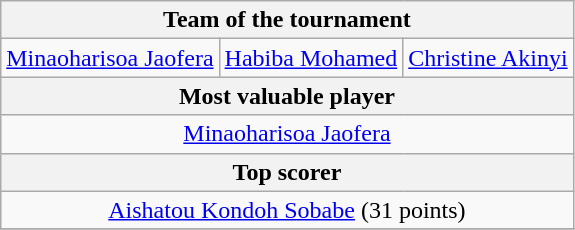<table class="wikitable" style="text-align:center">
<tr>
<th colspan="3">Team of the tournament</th>
</tr>
<tr>
<td> <a href='#'>Minaoharisoa Jaofera</a></td>
<td> <a href='#'>Habiba Mohamed</a></td>
<td> <a href='#'>Christine Akinyi</a></td>
</tr>
<tr>
<th colspan="3">Most valuable player</th>
</tr>
<tr>
<td colspan="3"> <a href='#'>Minaoharisoa Jaofera</a></td>
</tr>
<tr>
<th colspan="3">Top scorer</th>
</tr>
<tr>
<td colspan="3"> <a href='#'>Aishatou Kondoh Sobabe</a> (31 points)</td>
</tr>
<tr>
</tr>
</table>
